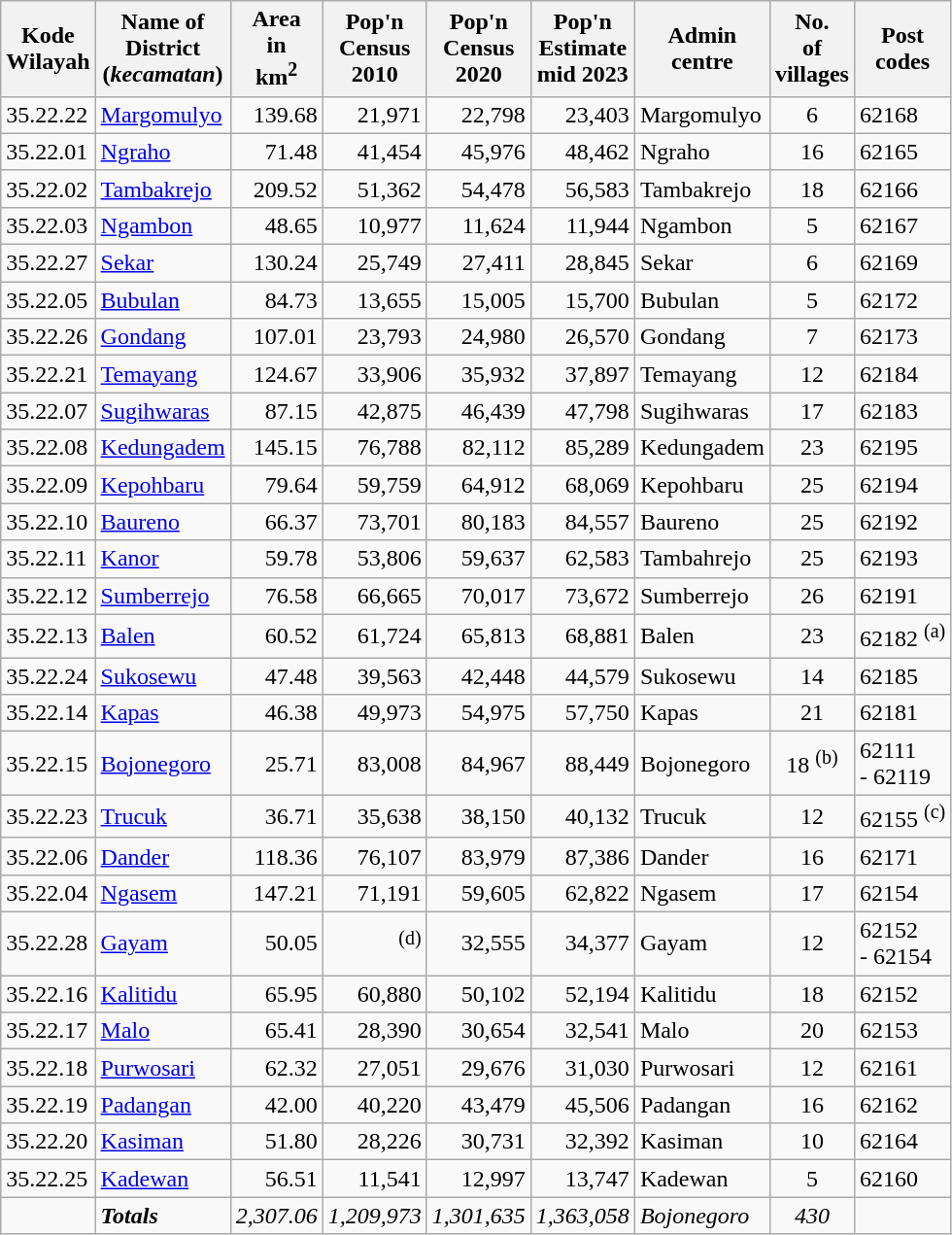<table class="sortable wikitable">
<tr>
<th>Kode <br>Wilayah</th>
<th>Name of<br>District<br>(<em>kecamatan</em>)</th>
<th>Area <br> in <br>km<sup>2</sup></th>
<th>Pop'n<br>Census<br>2010</th>
<th>Pop'n<br>Census<br>2020</th>
<th>Pop'n<br>Estimate<br>mid 2023</th>
<th>Admin<br>centre</th>
<th>No.<br>of<br>villages</th>
<th>Post<br>codes</th>
</tr>
<tr>
<td>35.22.22</td>
<td><a href='#'>Margomulyo</a></td>
<td align="right">139.68</td>
<td align="right">21,971</td>
<td align="right">22,798</td>
<td align="right">23,403</td>
<td>Margomulyo</td>
<td align="center">6</td>
<td>62168</td>
</tr>
<tr>
<td>35.22.01</td>
<td><a href='#'>Ngraho</a></td>
<td align="right">71.48</td>
<td align="right">41,454</td>
<td align="right">45,976</td>
<td align="right">48,462</td>
<td>Ngraho</td>
<td align="center">16</td>
<td>62165</td>
</tr>
<tr>
<td>35.22.02</td>
<td><a href='#'>Tambakrejo</a></td>
<td align="right">209.52</td>
<td align="right">51,362</td>
<td align="right">54,478</td>
<td align="right">56,583</td>
<td>Tambakrejo</td>
<td align="center">18</td>
<td>62166</td>
</tr>
<tr>
<td>35.22.03</td>
<td><a href='#'>Ngambon</a></td>
<td align="right">48.65</td>
<td align="right">10,977</td>
<td align="right">11,624</td>
<td align="right">11,944</td>
<td>Ngambon</td>
<td align="center">5</td>
<td>62167</td>
</tr>
<tr>
<td>35.22.27</td>
<td><a href='#'>Sekar</a></td>
<td align="right">130.24</td>
<td align="right">25,749</td>
<td align="right">27,411</td>
<td align="right">28,845</td>
<td>Sekar</td>
<td align="center">6</td>
<td>62169</td>
</tr>
<tr>
<td>35.22.05</td>
<td><a href='#'>Bubulan</a></td>
<td align="right">84.73</td>
<td align="right">13,655</td>
<td align="right">15,005</td>
<td align="right">15,700</td>
<td>Bubulan</td>
<td align="center">5</td>
<td>62172</td>
</tr>
<tr>
<td>35.22.26</td>
<td><a href='#'>Gondang</a></td>
<td align="right">107.01</td>
<td align="right">23,793</td>
<td align="right">24,980</td>
<td align="right">26,570</td>
<td>Gondang</td>
<td align="center">7</td>
<td>62173</td>
</tr>
<tr>
<td>35.22.21</td>
<td><a href='#'>Temayang</a></td>
<td align="right">124.67</td>
<td align="right">33,906</td>
<td align="right">35,932</td>
<td align="right">37,897</td>
<td>Temayang</td>
<td align="center">12</td>
<td>62184</td>
</tr>
<tr>
<td>35.22.07</td>
<td><a href='#'>Sugihwaras</a></td>
<td align="right">87.15</td>
<td align="right">42,875</td>
<td align="right">46,439</td>
<td align="right">47,798</td>
<td>Sugihwaras</td>
<td align="center">17</td>
<td>62183</td>
</tr>
<tr>
<td>35.22.08</td>
<td><a href='#'>Kedungadem</a></td>
<td align="right">145.15</td>
<td align="right">76,788</td>
<td align="right">82,112</td>
<td align="right">85,289</td>
<td>Kedungadem</td>
<td align="center">23</td>
<td>62195</td>
</tr>
<tr>
<td>35.22.09</td>
<td><a href='#'>Kepohbaru</a></td>
<td align="right">79.64</td>
<td align="right">59,759</td>
<td align="right">64,912</td>
<td align="right">68,069</td>
<td>Kepohbaru</td>
<td align="center">25</td>
<td>62194</td>
</tr>
<tr>
<td>35.22.10</td>
<td><a href='#'>Baureno</a></td>
<td align="right">66.37</td>
<td align="right">73,701</td>
<td align="right">80,183</td>
<td align="right">84,557</td>
<td>Baureno</td>
<td align="center">25</td>
<td>62192</td>
</tr>
<tr>
<td>35.22.11</td>
<td><a href='#'>Kanor</a></td>
<td align="right">59.78</td>
<td align="right">53,806</td>
<td align="right">59,637</td>
<td align="right">62,583</td>
<td>Tambahrejo</td>
<td align="center">25</td>
<td>62193</td>
</tr>
<tr>
<td>35.22.12</td>
<td><a href='#'>Sumberrejo</a></td>
<td align="right">76.58</td>
<td align="right">66,665</td>
<td align="right">70,017</td>
<td align="right">73,672</td>
<td>Sumberrejo</td>
<td align="center">26</td>
<td>62191</td>
</tr>
<tr>
<td>35.22.13</td>
<td><a href='#'>Balen</a></td>
<td align="right">60.52</td>
<td align="right">61,724</td>
<td align="right">65,813</td>
<td align="right">68,881</td>
<td>Balen</td>
<td align="center">23</td>
<td>62182 <sup>(a)</sup></td>
</tr>
<tr>
<td>35.22.24</td>
<td><a href='#'>Sukosewu</a></td>
<td align="right">47.48</td>
<td align="right">39,563</td>
<td align="right">42,448</td>
<td align="right">44,579</td>
<td>Sukosewu</td>
<td align="center">14</td>
<td>62185</td>
</tr>
<tr>
<td>35.22.14</td>
<td><a href='#'>Kapas</a></td>
<td align="right">46.38</td>
<td align="right">49,973</td>
<td align="right">54,975</td>
<td align="right">57,750</td>
<td>Kapas</td>
<td align="center">21</td>
<td>62181</td>
</tr>
<tr>
<td>35.22.15</td>
<td><a href='#'>Bojonegoro</a></td>
<td align="right">25.71</td>
<td align="right">83,008</td>
<td align="right">84,967</td>
<td align="right">88,449</td>
<td>Bojonegoro</td>
<td align="center">18 <sup>(b)</sup></td>
<td>62111<br>- 62119</td>
</tr>
<tr>
<td>35.22.23</td>
<td><a href='#'>Trucuk</a></td>
<td align="right">36.71</td>
<td align="right">35,638</td>
<td align="right">38,150</td>
<td align="right">40,132</td>
<td>Trucuk</td>
<td align="center">12</td>
<td>62155 <sup>(c)</sup></td>
</tr>
<tr>
<td>35.22.06</td>
<td><a href='#'>Dander</a></td>
<td align="right">118.36</td>
<td align="right">76,107</td>
<td align="right">83,979</td>
<td align="right">87,386</td>
<td>Dander</td>
<td align="center">16</td>
<td>62171</td>
</tr>
<tr>
<td>35.22.04</td>
<td><a href='#'>Ngasem</a></td>
<td align="right">147.21</td>
<td align="right">71,191</td>
<td align="right">59,605</td>
<td align="right">62,822</td>
<td>Ngasem</td>
<td align="center">17</td>
<td>62154</td>
</tr>
<tr>
<td>35.22.28</td>
<td><a href='#'>Gayam</a></td>
<td align="right">50.05</td>
<td align="right"><sup>(d)</sup></td>
<td align="right">32,555</td>
<td align="right">34,377</td>
<td>Gayam</td>
<td align="center">12</td>
<td>62152<br>- 62154</td>
</tr>
<tr>
<td>35.22.16</td>
<td><a href='#'>Kalitidu</a></td>
<td align="right">65.95</td>
<td align="right">60,880</td>
<td align="right">50,102</td>
<td align="right">52,194</td>
<td>Kalitidu</td>
<td align="center">18</td>
<td>62152</td>
</tr>
<tr>
<td>35.22.17</td>
<td><a href='#'>Malo</a></td>
<td align="right">65.41</td>
<td align="right">28,390</td>
<td align="right">30,654</td>
<td align="right">32,541</td>
<td>Malo</td>
<td align="center">20</td>
<td>62153</td>
</tr>
<tr>
<td>35.22.18</td>
<td><a href='#'>Purwosari</a></td>
<td align="right">62.32</td>
<td align="right">27,051</td>
<td align="right">29,676</td>
<td align="right">31,030</td>
<td>Purwosari</td>
<td align="center">12</td>
<td>62161</td>
</tr>
<tr>
<td>35.22.19</td>
<td><a href='#'>Padangan</a></td>
<td align="right">42.00</td>
<td align="right">40,220</td>
<td align="right">43,479</td>
<td align="right">45,506</td>
<td>Padangan</td>
<td align="center">16</td>
<td>62162</td>
</tr>
<tr>
<td>35.22.20</td>
<td><a href='#'>Kasiman</a></td>
<td align="right">51.80</td>
<td align="right">28,226</td>
<td align="right">30,731</td>
<td align="right">32,392</td>
<td>Kasiman</td>
<td align="center">10</td>
<td>62164</td>
</tr>
<tr>
<td>35.22.25</td>
<td><a href='#'>Kadewan</a></td>
<td align="right">56.51</td>
<td align="right">11,541</td>
<td align="right">12,997</td>
<td align="right">13,747</td>
<td>Kadewan</td>
<td align="center">5</td>
<td>62160</td>
</tr>
<tr>
<td></td>
<td><strong><em>Totals</em></strong></td>
<td align="right"><em>2,307.06</em></td>
<td align="right"><em>1,209,973</em></td>
<td align="right"><em>1,301,635</em></td>
<td align="right"><em>1,363,058</em></td>
<td><em>Bojonegoro</em></td>
<td align="center"><em>430</em></td>
<td></td>
</tr>
</table>
